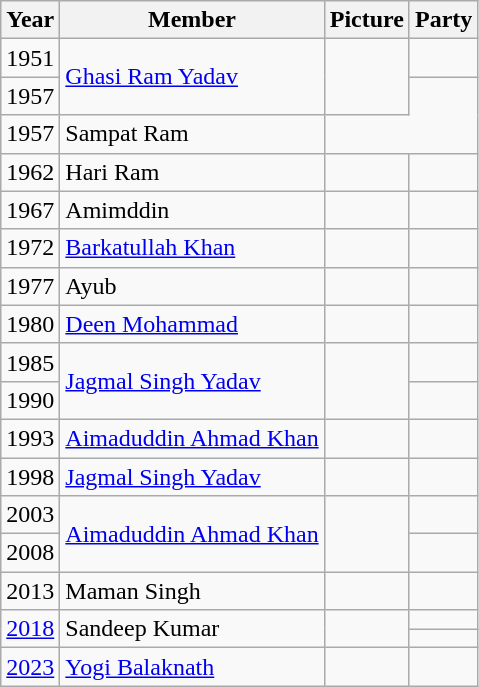<table class="wikitable sortable">
<tr>
<th>Year</th>
<th>Member</th>
<th>Picture</th>
<th colspan="2">Party</th>
</tr>
<tr>
<td>1951</td>
<td rowspan=2><a href='#'>Ghasi Ram Yadav</a></td>
<td rowspan=2></td>
<td></td>
</tr>
<tr>
<td>1957</td>
</tr>
<tr>
<td>1957</td>
<td>Sampat Ram</td>
</tr>
<tr>
<td>1962</td>
<td>Hari Ram</td>
<td></td>
<td></td>
</tr>
<tr>
<td>1967</td>
<td>Amimddin</td>
<td></td>
<td></td>
</tr>
<tr>
<td>1972</td>
<td><a href='#'>Barkatullah Khan</a></td>
<td></td>
</tr>
<tr>
<td>1977</td>
<td>Ayub</td>
<td></td>
<td></td>
</tr>
<tr>
<td>1980</td>
<td><a href='#'>Deen Mohammad</a></td>
<td></td>
<td></td>
</tr>
<tr>
<td>1985</td>
<td rowspan=2><a href='#'>Jagmal Singh Yadav</a></td>
<td rowspan=2></td>
<td></td>
</tr>
<tr>
<td>1990</td>
<td></td>
</tr>
<tr>
<td>1993</td>
<td><a href='#'>Aimaduddin Ahmad Khan</a></td>
<td></td>
<td></td>
</tr>
<tr>
<td>1998</td>
<td><a href='#'>Jagmal Singh Yadav</a></td>
<td></td>
<td></td>
</tr>
<tr>
<td>2003</td>
<td rowspan=2><a href='#'>Aimaduddin Ahmad Khan</a></td>
<td rowspan=2></td>
<td></td>
</tr>
<tr>
<td>2008</td>
</tr>
<tr>
<td>2013</td>
<td>Maman Singh</td>
<td></td>
<td></td>
</tr>
<tr>
<td rowspan=2><a href='#'>2018</a></td>
<td rowspan=2>Sandeep Kumar</td>
<td rowspan=2></td>
<td></td>
</tr>
<tr>
<td></td>
</tr>
<tr>
<td><a href='#'>2023</a></td>
<td><a href='#'>Yogi Balaknath</a></td>
<td></td>
<td></td>
</tr>
</table>
